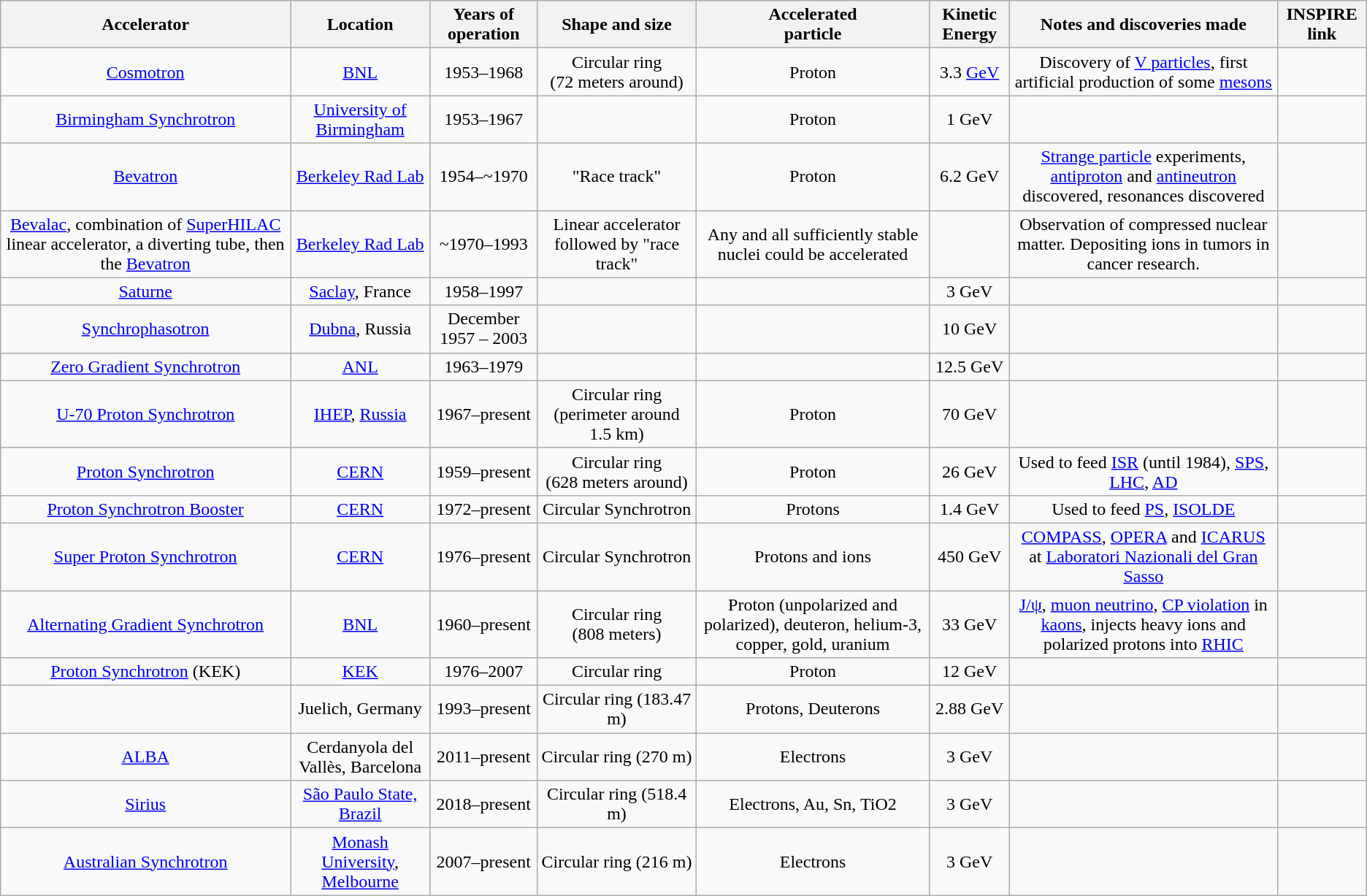<table class="wikitable">
<tr>
<th>Accelerator</th>
<th>Location</th>
<th>Years of <br>operation</th>
<th>Shape and size</th>
<th>Accelerated <br>particle</th>
<th>Kinetic Energy</th>
<th>Notes and discoveries made</th>
<th>INSPIRE link</th>
</tr>
<tr align="center">
<td><a href='#'>Cosmotron</a></td>
<td><a href='#'>BNL</a></td>
<td>1953–1968</td>
<td>Circular ring<br>(72 meters around)</td>
<td>Proton</td>
<td>3.3 <a href='#'>GeV</a></td>
<td>Discovery of <a href='#'>V particles</a>, first artificial production of some <a href='#'>mesons</a></td>
<td></td>
</tr>
<tr align="center">
<td><a href='#'>Birmingham Synchrotron</a></td>
<td><a href='#'>University of Birmingham</a></td>
<td>1953–1967</td>
<td></td>
<td>Proton</td>
<td>1 GeV</td>
<td></td>
<td></td>
</tr>
<tr align="center">
<td><a href='#'>Bevatron</a></td>
<td><a href='#'>Berkeley Rad Lab</a></td>
<td>1954–~1970</td>
<td>"Race track"</td>
<td>Proton</td>
<td>6.2 GeV</td>
<td><a href='#'>Strange particle</a> experiments, <a href='#'>antiproton</a> and <a href='#'>antineutron</a> discovered, resonances discovered</td>
<td></td>
</tr>
<tr align="center">
<td><a href='#'>Bevalac</a>, combination of <a href='#'>SuperHILAC</a> linear accelerator, a diverting tube, then the <a href='#'>Bevatron</a></td>
<td><a href='#'>Berkeley Rad Lab</a></td>
<td>~1970–1993</td>
<td>Linear accelerator followed by "race track"</td>
<td>Any and all sufficiently stable nuclei could be accelerated</td>
<td></td>
<td>Observation of compressed nuclear matter. Depositing ions in tumors in cancer research.</td>
<td></td>
</tr>
<tr align="center">
<td><a href='#'>Saturne</a></td>
<td><a href='#'>Saclay</a>, France</td>
<td>1958–1997</td>
<td></td>
<td></td>
<td>3 GeV</td>
<td></td>
<td></td>
</tr>
<tr align="center">
<td><a href='#'>Synchrophasotron</a></td>
<td><a href='#'>Dubna</a>, Russia</td>
<td>December 1957 – 2003</td>
<td></td>
<td></td>
<td>10 GeV</td>
<td></td>
<td></td>
</tr>
<tr align="center">
<td><a href='#'>Zero Gradient Synchrotron</a></td>
<td><a href='#'>ANL</a></td>
<td>1963–1979</td>
<td></td>
<td></td>
<td>12.5 GeV</td>
<td></td>
<td></td>
</tr>
<tr align="center">
<td><a href='#'>U-70 Proton Synchrotron</a></td>
<td><a href='#'>IHEP</a>, <a href='#'>Russia</a></td>
<td>1967–present</td>
<td>Circular ring<br>(perimeter around 1.5 km)</td>
<td>Proton</td>
<td>70 GeV</td>
<td></td>
<td></td>
</tr>
<tr align="center">
<td><a href='#'>Proton Synchrotron</a></td>
<td><a href='#'>CERN</a></td>
<td>1959–present</td>
<td>Circular ring<br>(628 meters around)</td>
<td>Proton</td>
<td>26 GeV</td>
<td>Used to feed <a href='#'>ISR</a> (until 1984), <a href='#'>SPS</a>, <a href='#'>LHC</a>, <a href='#'>AD</a></td>
<td></td>
</tr>
<tr align="center">
<td><a href='#'>Proton Synchrotron Booster</a></td>
<td><a href='#'>CERN</a></td>
<td>1972–present</td>
<td>Circular Synchrotron</td>
<td>Protons</td>
<td>1.4 GeV</td>
<td>Used to feed <a href='#'>PS</a>, <a href='#'>ISOLDE</a></td>
<td></td>
</tr>
<tr align="center">
<td><a href='#'>Super Proton Synchrotron</a></td>
<td><a href='#'>CERN</a></td>
<td>1976–present</td>
<td>Circular Synchrotron</td>
<td>Protons and ions</td>
<td>450 GeV</td>
<td><a href='#'>COMPASS</a>, <a href='#'>OPERA</a> and <a href='#'>ICARUS</a> at <a href='#'>Laboratori Nazionali del Gran Sasso</a></td>
<td></td>
</tr>
<tr align="center">
<td><a href='#'>Alternating Gradient Synchrotron</a></td>
<td><a href='#'>BNL</a></td>
<td>1960–present</td>
<td>Circular ring<br>(808 meters)</td>
<td>Proton (unpolarized and polarized), deuteron, helium-3, copper, gold, uranium</td>
<td>33 GeV</td>
<td><a href='#'>J/ψ</a>, <a href='#'>muon neutrino</a>, <a href='#'>CP violation</a> in <a href='#'>kaons</a>, injects heavy ions and polarized protons into <a href='#'>RHIC</a></td>
<td></td>
</tr>
<tr align="center">
<td><a href='#'>Proton Synchrotron</a> (KEK)</td>
<td><a href='#'>KEK</a></td>
<td>1976–2007</td>
<td>Circular ring</td>
<td>Proton</td>
<td>12 GeV</td>
<td></td>
<td></td>
</tr>
<tr align="center">
<td></td>
<td>Juelich, Germany</td>
<td>1993–present</td>
<td>Circular ring (183.47 m)</td>
<td>Protons, Deuterons</td>
<td>2.88 GeV</td>
<td></td>
<td></td>
</tr>
<tr align="center">
<td><a href='#'>ALBA</a></td>
<td>Cerdanyola del Vallès, Barcelona</td>
<td>2011–present</td>
<td>Circular ring (270 m)</td>
<td>Electrons</td>
<td>3 GeV</td>
<td></td>
<td></td>
</tr>
<tr align="center">
<td><a href='#'>Sirius</a></td>
<td><a href='#'>São Paulo State, Brazil</a></td>
<td>2018–present</td>
<td>Circular ring (518.4 m)</td>
<td>Electrons, Au, Sn, TiO2</td>
<td>3 GeV</td>
<td></td>
<td></td>
</tr>
<tr align=center>
<td><a href='#'>Australian Synchrotron</a></td>
<td><a href='#'>Monash University</a>, <a href='#'>Melbourne</a></td>
<td>2007–present</td>
<td>Circular ring (216 m)</td>
<td>Electrons</td>
<td>3 GeV</td>
<td></td>
<td></td>
</tr>
</table>
